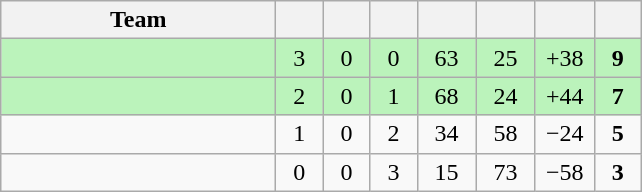<table class="wikitable" style="text-align:center;">
<tr>
<th style="width:11em;">Team</th>
<th style="width:1.5em;"></th>
<th style="width:1.5em;"></th>
<th style="width:1.5em;"></th>
<th style="width:2.0em;"></th>
<th style="width:2.0em;"></th>
<th style="width:2.0em;"></th>
<th style="width:1.5em;"></th>
</tr>
<tr bgcolor=#BBF3BB>
<td align="left"></td>
<td>3</td>
<td>0</td>
<td>0</td>
<td>63</td>
<td>25</td>
<td>+38</td>
<td><strong>9</strong></td>
</tr>
<tr bgcolor=#BBF3BB>
<td align="left"></td>
<td>2</td>
<td>0</td>
<td>1</td>
<td>68</td>
<td>24</td>
<td>+44</td>
<td><strong>7</strong></td>
</tr>
<tr>
<td align="left"></td>
<td>1</td>
<td>0</td>
<td>2</td>
<td>34</td>
<td>58</td>
<td>−24</td>
<td><strong>5</strong></td>
</tr>
<tr>
<td align="left"></td>
<td>0</td>
<td>0</td>
<td>3</td>
<td>15</td>
<td>73</td>
<td>−58</td>
<td><strong>3</strong></td>
</tr>
</table>
